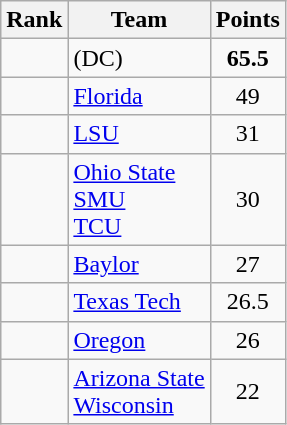<table class="wikitable sortable" style="text-align:center">
<tr>
<th>Rank</th>
<th>Team</th>
<th>Points</th>
</tr>
<tr>
<td></td>
<td align="left"> (DC)</td>
<td><strong>65.5</strong></td>
</tr>
<tr>
<td></td>
<td align="left"><a href='#'>Florida</a></td>
<td>49</td>
</tr>
<tr>
<td></td>
<td align="left"><a href='#'>LSU</a></td>
<td>31</td>
</tr>
<tr>
<td></td>
<td align="left"><a href='#'>Ohio State</a><br><a href='#'>SMU</a><br><a href='#'>TCU</a></td>
<td>30</td>
</tr>
<tr>
<td></td>
<td align="left"><a href='#'>Baylor</a></td>
<td>27</td>
</tr>
<tr>
<td></td>
<td align="left"><a href='#'>Texas Tech</a></td>
<td>26.5</td>
</tr>
<tr>
<td></td>
<td align="left"><a href='#'>Oregon</a></td>
<td>26</td>
</tr>
<tr>
<td></td>
<td align="left"><a href='#'>Arizona State</a><br><a href='#'>Wisconsin</a></td>
<td>22</td>
</tr>
</table>
